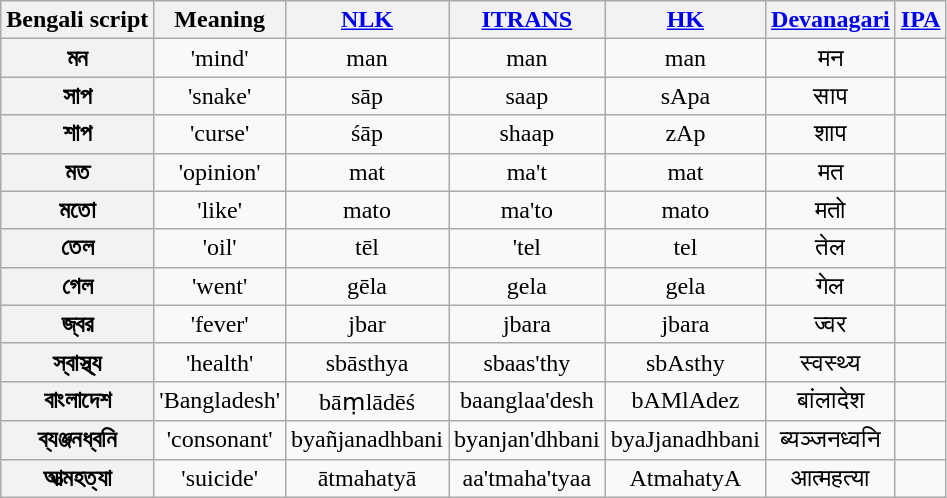<table class="wikitable">
<tr>
<th>Bengali script</th>
<th>Meaning</th>
<th><a href='#'>NLK</a></th>
<th><a href='#'>ITRANS</a></th>
<th><a href='#'>HK</a></th>
<th><a href='#'>Devanagari</a></th>
<th><a href='#'>IPA</a></th>
</tr>
<tr style="text-align:center">
<th>মন</th>
<td>'mind'</td>
<td>man</td>
<td>man</td>
<td>man</td>
<td>मन</td>
<td></td>
</tr>
<tr style="text-align:center">
<th>সাপ</th>
<td>'snake'</td>
<td>sāp</td>
<td>saap</td>
<td>sApa</td>
<td>साप</td>
<td></td>
</tr>
<tr style="text-align:center">
<th>শাপ</th>
<td>'curse'</td>
<td>śāp</td>
<td>shaap</td>
<td>zAp</td>
<td>शाप</td>
<td></td>
</tr>
<tr style="text-align:center">
<th>মত</th>
<td>'opinion'</td>
<td>mat</td>
<td>ma't</td>
<td>mat</td>
<td>मत</td>
<td></td>
</tr>
<tr style="text-align:center">
<th>মতো</th>
<td>'like'</td>
<td>mato</td>
<td>ma'to</td>
<td>mato</td>
<td>मतो</td>
<td></td>
</tr>
<tr style="text-align:center">
<th>তেল</th>
<td>'oil'</td>
<td>tēl</td>
<td>'tel</td>
<td>tel</td>
<td>तेल</td>
<td></td>
</tr>
<tr style="text-align:center">
<th>গেল</th>
<td>'went'</td>
<td>gēla</td>
<td>gela</td>
<td>gela</td>
<td>गेल</td>
<td></td>
</tr>
<tr style="text-align:center">
<th>জ্বর</th>
<td>'fever'</td>
<td>jbar</td>
<td>jbara</td>
<td>jbara</td>
<td>ज्वर</td>
<td></td>
</tr>
<tr style="text-align:center">
<th>স্বাস্থ্য</th>
<td>'health'</td>
<td>sbāsthya</td>
<td>sbaas'thy</td>
<td>sbAsthy</td>
<td>स्वस्थ्य</td>
<td></td>
</tr>
<tr style="text-align:center">
<th>বাংলাদেশ</th>
<td>'Bangladesh'</td>
<td>bāṃlādēś</td>
<td>baanglaa'desh</td>
<td>bAMlAdez</td>
<td>बांलादेश</td>
<td></td>
</tr>
<tr style="text-align:center">
<th>ব্যঞ্জনধ্বনি</th>
<td>'consonant'</td>
<td>byañjanadhbani</td>
<td>byanjan'dhbani</td>
<td>byaJjanadhbani</td>
<td>ब्यञ्जनध्वनि</td>
<td></td>
</tr>
<tr style="text-align:center">
<th>আত্মহত্যা</th>
<td>'suicide'</td>
<td>ātmahatyā</td>
<td>aa'tmaha'tyaa</td>
<td>AtmahatyA</td>
<td>आत्महत्या</td>
<td></td>
</tr>
</table>
